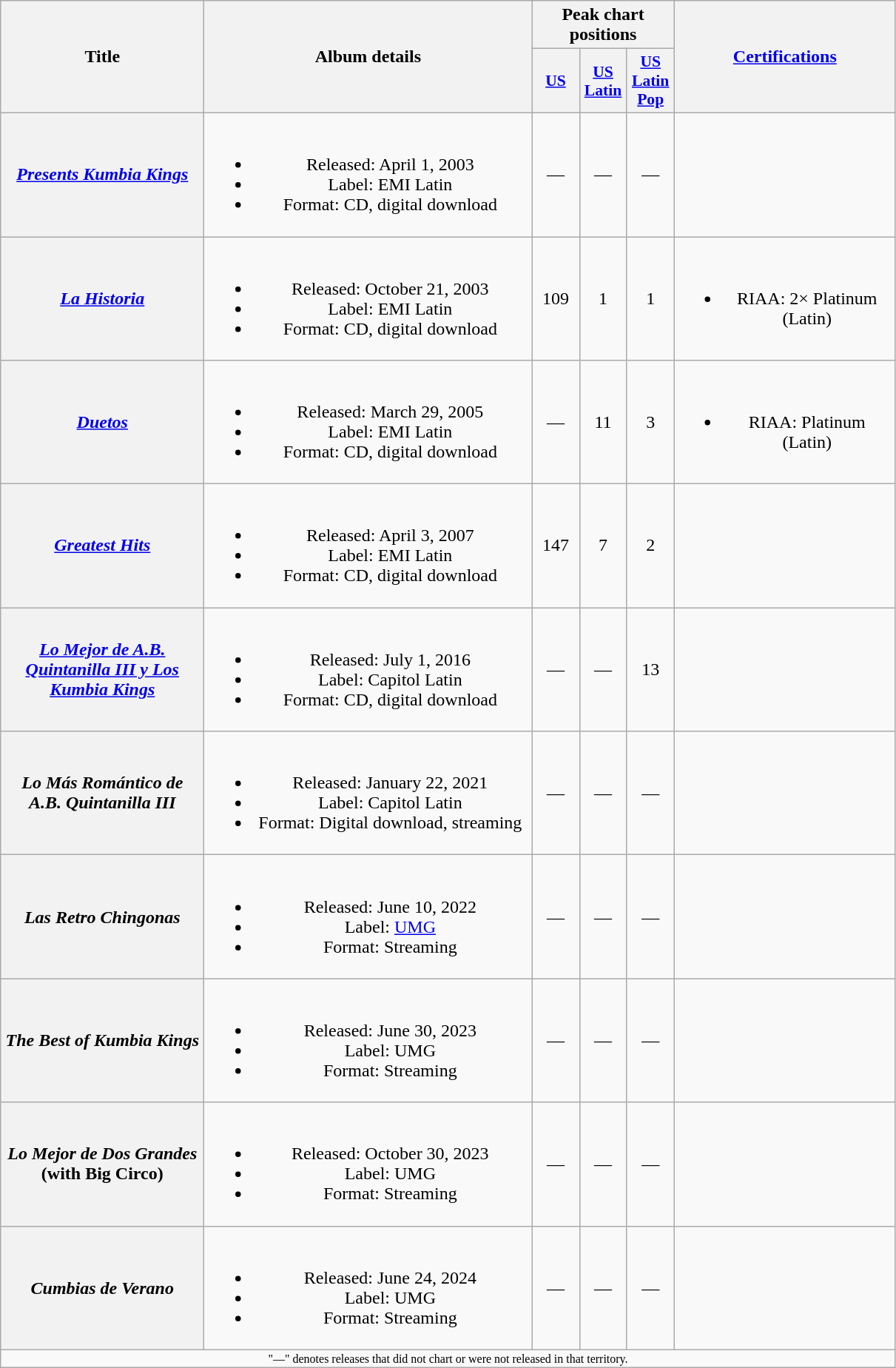<table class="wikitable plainrowheaders" style="text-align:center;">
<tr>
<th scope="col" rowspan="2" style="width:11em;">Title</th>
<th scope="col" rowspan="2" style="width:18em;">Album details</th>
<th scope="col" colspan="3">Peak chart positions</th>
<th scope="col" rowspan="2" style="width:12em;"><a href='#'>Certifications</a></th>
</tr>
<tr>
<th scope="col" style="width:2.5em;font-size:90%;"><a href='#'>US</a><br></th>
<th scope="col" style="width:2.5em;font-size:90%;"><a href='#'>US Latin</a><br></th>
<th scope="col" style="width:2.5em;font-size:90%;"><a href='#'>US Latin Pop</a><br></th>
</tr>
<tr>
<th scope="row"><em><a href='#'>Presents Kumbia Kings</a></em></th>
<td><br><ul><li>Released: April 1, 2003</li><li>Label: EMI Latin</li><li>Format: CD, digital download</li></ul></td>
<td>—</td>
<td>—</td>
<td>—</td>
<td></td>
</tr>
<tr>
<th scope="row"><em><a href='#'>La Historia</a></em></th>
<td><br><ul><li>Released: October 21, 2003</li><li>Label: EMI Latin</li><li>Format: CD, digital download</li></ul></td>
<td>109</td>
<td>1</td>
<td>1</td>
<td><br><ul><li>RIAA: 2× Platinum (Latin)</li></ul></td>
</tr>
<tr>
<th scope="row"><em><a href='#'>Duetos</a></em></th>
<td><br><ul><li>Released: March 29, 2005</li><li>Label: EMI Latin</li><li>Format: CD, digital download</li></ul></td>
<td>—</td>
<td>11</td>
<td>3</td>
<td><br><ul><li>RIAA: Platinum (Latin)</li></ul></td>
</tr>
<tr>
<th scope="row"><em><a href='#'>Greatest Hits</a></em></th>
<td><br><ul><li>Released: April 3, 2007</li><li>Label: EMI Latin</li><li>Format: CD, digital download</li></ul></td>
<td>147</td>
<td>7</td>
<td>2</td>
<td></td>
</tr>
<tr>
<th scope="row"><em><a href='#'>Lo Mejor de A.B. Quintanilla III y Los Kumbia Kings</a></em></th>
<td><br><ul><li>Released: July 1, 2016</li><li>Label: Capitol Latin</li><li>Format: CD, digital download</li></ul></td>
<td>—</td>
<td>—</td>
<td>13</td>
<td></td>
</tr>
<tr>
<th scope="row"><em>Lo Más Romántico de A.B. Quintanilla III</em></th>
<td><br><ul><li>Released: January 22, 2021</li><li>Label: Capitol Latin</li><li>Format: Digital download, streaming</li></ul></td>
<td>—</td>
<td>—</td>
<td>—</td>
<td></td>
</tr>
<tr>
<th scope="row"><em>Las Retro Chingonas</em></th>
<td><br><ul><li>Released: June 10, 2022</li><li>Label: <a href='#'>UMG</a></li><li>Format: Streaming</li></ul></td>
<td>—</td>
<td>—</td>
<td>—</td>
<td></td>
</tr>
<tr>
<th scope="row"><em>The Best of Kumbia Kings</em></th>
<td><br><ul><li>Released: June 30, 2023</li><li>Label: UMG</li><li>Format: Streaming</li></ul></td>
<td>—</td>
<td>—</td>
<td>—</td>
<td></td>
</tr>
<tr>
<th scope="row"><em>Lo Mejor de Dos Grandes</em><br>(with Big Circo)</th>
<td><br><ul><li>Released: October 30, 2023</li><li>Label: UMG</li><li>Format: Streaming</li></ul></td>
<td>—</td>
<td>—</td>
<td>—</td>
<td></td>
</tr>
<tr>
<th scope="row"><em>Cumbias de Verano</em></th>
<td><br><ul><li>Released: June 24, 2024</li><li>Label: UMG</li><li>Format: Streaming</li></ul></td>
<td>—</td>
<td>—</td>
<td>—</td>
<td></td>
</tr>
<tr>
<td colspan="14" align="center" style="font-size:8pt">"—" denotes releases that did not chart or were not released in that territory.</td>
</tr>
</table>
